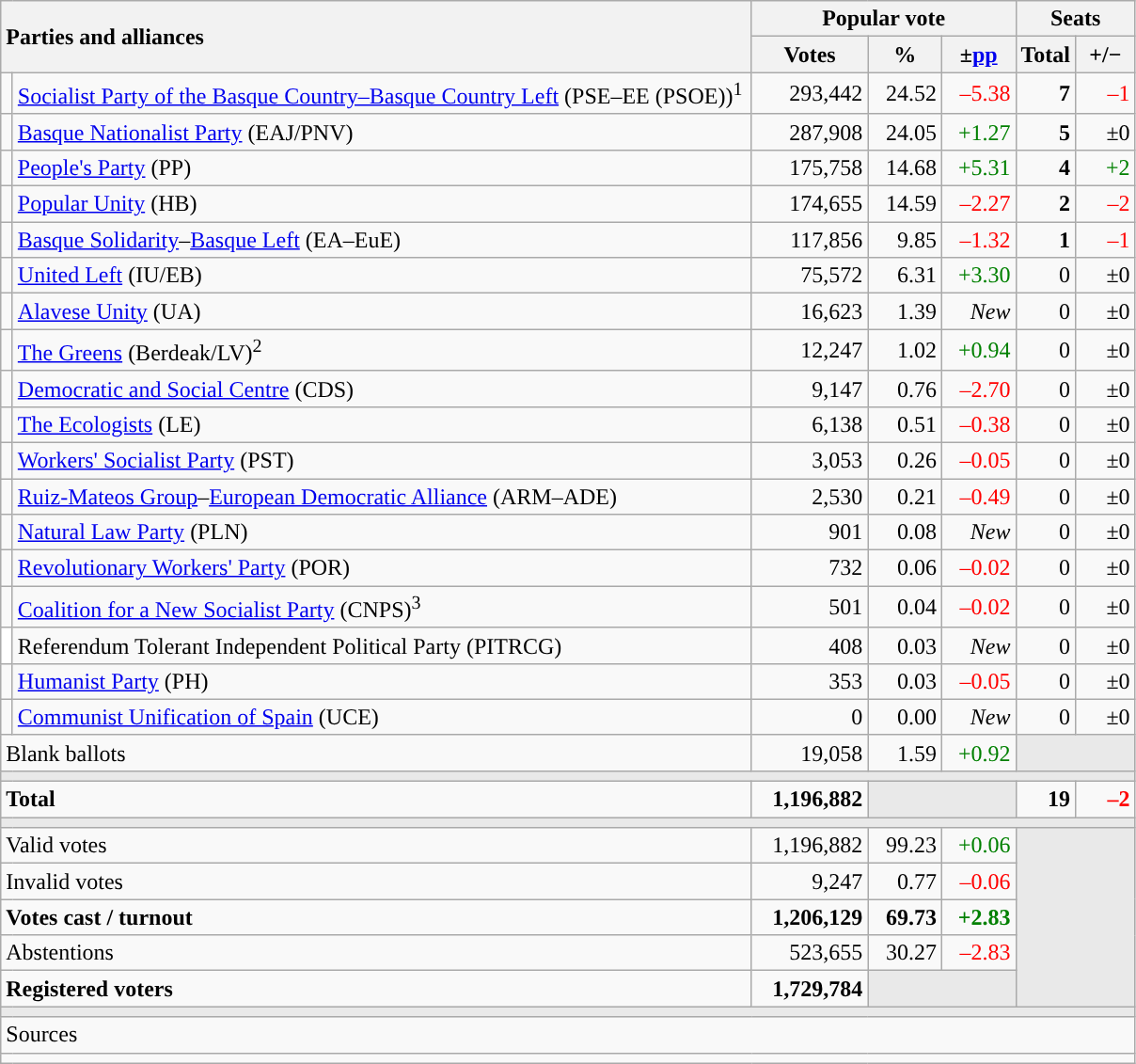<table class="wikitable" style="text-align:right;">
<tr>
<th style="text-align:left;" rowspan="2" colspan="2" width="525">Parties and alliances</th>
<th colspan="3">Popular vote</th>
<th colspan="2">Seats</th>
</tr>
<tr>
<th width="75">Votes</th>
<th width="45">%</th>
<th width="45">±<a href='#'>pp</a></th>
<th width="35">Total</th>
<th width="35">+/−</th>
</tr>
<tr>
<td width="1" style="color:inherit;background:"></td>
<td align="left"><a href='#'>Socialist Party of the Basque Country–Basque Country Left</a> (PSE–EE (PSOE))<sup>1</sup></td>
<td>293,442</td>
<td>24.52</td>
<td style="color:red;">–5.38</td>
<td><strong>7</strong></td>
<td style="color:red;">–1</td>
</tr>
<tr>
<td style="color:inherit;background:"></td>
<td align="left"><a href='#'>Basque Nationalist Party</a> (EAJ/PNV)</td>
<td>287,908</td>
<td>24.05</td>
<td style="color:green;">+1.27</td>
<td><strong>5</strong></td>
<td>±0</td>
</tr>
<tr>
<td style="color:inherit;background:"></td>
<td align="left"><a href='#'>People's Party</a> (PP)</td>
<td>175,758</td>
<td>14.68</td>
<td style="color:green;">+5.31</td>
<td><strong>4</strong></td>
<td style="color:green;">+2</td>
</tr>
<tr>
<td style="color:inherit;background:"></td>
<td align="left"><a href='#'>Popular Unity</a> (HB)</td>
<td>174,655</td>
<td>14.59</td>
<td style="color:red;">–2.27</td>
<td><strong>2</strong></td>
<td style="color:red;">–2</td>
</tr>
<tr>
<td style="color:inherit;background:"></td>
<td align="left"><a href='#'>Basque Solidarity</a>–<a href='#'>Basque Left</a> (EA–EuE)</td>
<td>117,856</td>
<td>9.85</td>
<td style="color:red;">–1.32</td>
<td><strong>1</strong></td>
<td style="color:red;">–1</td>
</tr>
<tr>
<td style="color:inherit;background:"></td>
<td align="left"><a href='#'>United Left</a> (IU/EB)</td>
<td>75,572</td>
<td>6.31</td>
<td style="color:green;">+3.30</td>
<td>0</td>
<td>±0</td>
</tr>
<tr>
<td style="color:inherit;background:"></td>
<td align="left"><a href='#'>Alavese Unity</a> (UA)</td>
<td>16,623</td>
<td>1.39</td>
<td><em>New</em></td>
<td>0</td>
<td>±0</td>
</tr>
<tr>
<td style="color:inherit;background:"></td>
<td align="left"><a href='#'>The Greens</a> (Berdeak/LV)<sup>2</sup></td>
<td>12,247</td>
<td>1.02</td>
<td style="color:green;">+0.94</td>
<td>0</td>
<td>±0</td>
</tr>
<tr>
<td style="color:inherit;background:"></td>
<td align="left"><a href='#'>Democratic and Social Centre</a> (CDS)</td>
<td>9,147</td>
<td>0.76</td>
<td style="color:red;">–2.70</td>
<td>0</td>
<td>±0</td>
</tr>
<tr>
<td style="color:inherit;background:"></td>
<td align="left"><a href='#'>The Ecologists</a> (LE)</td>
<td>6,138</td>
<td>0.51</td>
<td style="color:red;">–0.38</td>
<td>0</td>
<td>±0</td>
</tr>
<tr>
<td style="color:inherit;background:"></td>
<td align="left"><a href='#'>Workers' Socialist Party</a> (PST)</td>
<td>3,053</td>
<td>0.26</td>
<td style="color:red;">–0.05</td>
<td>0</td>
<td>±0</td>
</tr>
<tr>
<td style="color:inherit;background:"></td>
<td align="left"><a href='#'>Ruiz-Mateos Group</a>–<a href='#'>European Democratic Alliance</a> (ARM–ADE)</td>
<td>2,530</td>
<td>0.21</td>
<td style="color:red;">–0.49</td>
<td>0</td>
<td>±0</td>
</tr>
<tr>
<td style="color:inherit;background:"></td>
<td align="left"><a href='#'>Natural Law Party</a> (PLN)</td>
<td>901</td>
<td>0.08</td>
<td><em>New</em></td>
<td>0</td>
<td>±0</td>
</tr>
<tr>
<td style="color:inherit;background:"></td>
<td align="left"><a href='#'>Revolutionary Workers' Party</a> (POR)</td>
<td>732</td>
<td>0.06</td>
<td style="color:red;">–0.02</td>
<td>0</td>
<td>±0</td>
</tr>
<tr>
<td style="color:inherit;background:"></td>
<td align="left"><a href='#'>Coalition for a New Socialist Party</a> (CNPS)<sup>3</sup></td>
<td>501</td>
<td>0.04</td>
<td style="color:red;">–0.02</td>
<td>0</td>
<td>±0</td>
</tr>
<tr>
<td bgcolor="white"></td>
<td align="left">Referendum Tolerant Independent Political Party (PITRCG)</td>
<td>408</td>
<td>0.03</td>
<td><em>New</em></td>
<td>0</td>
<td>±0</td>
</tr>
<tr>
<td style="color:inherit;background:"></td>
<td align="left"><a href='#'>Humanist Party</a> (PH)</td>
<td>353</td>
<td>0.03</td>
<td style="color:red;">–0.05</td>
<td>0</td>
<td>±0</td>
</tr>
<tr>
<td style="color:inherit;background:"></td>
<td align="left"><a href='#'>Communist Unification of Spain</a> (UCE)</td>
<td>0</td>
<td>0.00</td>
<td><em>New</em></td>
<td>0</td>
<td>±0</td>
</tr>
<tr>
<td align="left" colspan="2">Blank ballots</td>
<td>19,058</td>
<td>1.59</td>
<td style="color:green;">+0.92</td>
<td bgcolor="#E9E9E9" colspan="2"></td>
</tr>
<tr>
<td colspan="7" bgcolor="#E9E9E9"></td>
</tr>
<tr style="font-weight:bold;">
<td align="left" colspan="2">Total</td>
<td>1,196,882</td>
<td bgcolor="#E9E9E9" colspan="2"></td>
<td>19</td>
<td style="color:red;">–2</td>
</tr>
<tr>
<td colspan="7" bgcolor="#E9E9E9"></td>
</tr>
<tr>
<td align="left" colspan="2">Valid votes</td>
<td>1,196,882</td>
<td>99.23</td>
<td style="color:green;">+0.06</td>
<td bgcolor="#E9E9E9" colspan="2" rowspan="5"></td>
</tr>
<tr>
<td align="left" colspan="2">Invalid votes</td>
<td>9,247</td>
<td>0.77</td>
<td style="color:red;">–0.06</td>
</tr>
<tr style="font-weight:bold;">
<td align="left" colspan="2">Votes cast / turnout</td>
<td>1,206,129</td>
<td>69.73</td>
<td style="color:green;">+2.83</td>
</tr>
<tr>
<td align="left" colspan="2">Abstentions</td>
<td>523,655</td>
<td>30.27</td>
<td style="color:red;">–2.83</td>
</tr>
<tr style="font-weight:bold;">
<td align="left" colspan="2">Registered voters</td>
<td>1,729,784</td>
<td bgcolor="#E9E9E9" colspan="2"></td>
</tr>
<tr>
<td colspan="7" bgcolor="#E9E9E9"></td>
</tr>
<tr>
<td align="left" colspan="7">Sources</td>
</tr>
<tr>
<td colspan="7" style="text-align:left; max-width:790px;"></td>
</tr>
</table>
